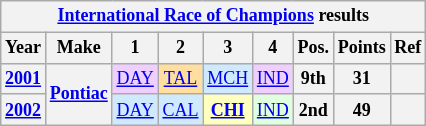<table class="wikitable" style="text-align:center; font-size:75%">
<tr>
<th colspan=9><a href='#'>International Race of Champions</a> results</th>
</tr>
<tr>
<th>Year</th>
<th>Make</th>
<th>1</th>
<th>2</th>
<th>3</th>
<th>4</th>
<th>Pos.</th>
<th>Points</th>
<th>Ref</th>
</tr>
<tr>
<th><a href='#'>2001</a></th>
<th rowspan=2><a href='#'>Pontiac</a></th>
<td style="background:#EFCFFF;"><a href='#'>DAY</a><br></td>
<td style="background:#FFDF9F;"><a href='#'>TAL</a><br></td>
<td style="background:#CFEAFF;"><a href='#'>MCH</a><br></td>
<td style="background:#EFCFFF;"><a href='#'>IND</a><br></td>
<th>9th</th>
<th>31</th>
<th></th>
</tr>
<tr>
<th><a href='#'>2002</a></th>
<td style="background:#CFEAFF;"><a href='#'>DAY</a><br></td>
<td style="background:#CFEAFF;"><a href='#'>CAL</a><br></td>
<td style="background:#FFFFBF;"><strong><a href='#'>CHI</a></strong><br></td>
<td style="background:#DFFFDF;"><a href='#'>IND</a><br></td>
<th>2nd</th>
<th>49</th>
<th></th>
</tr>
</table>
